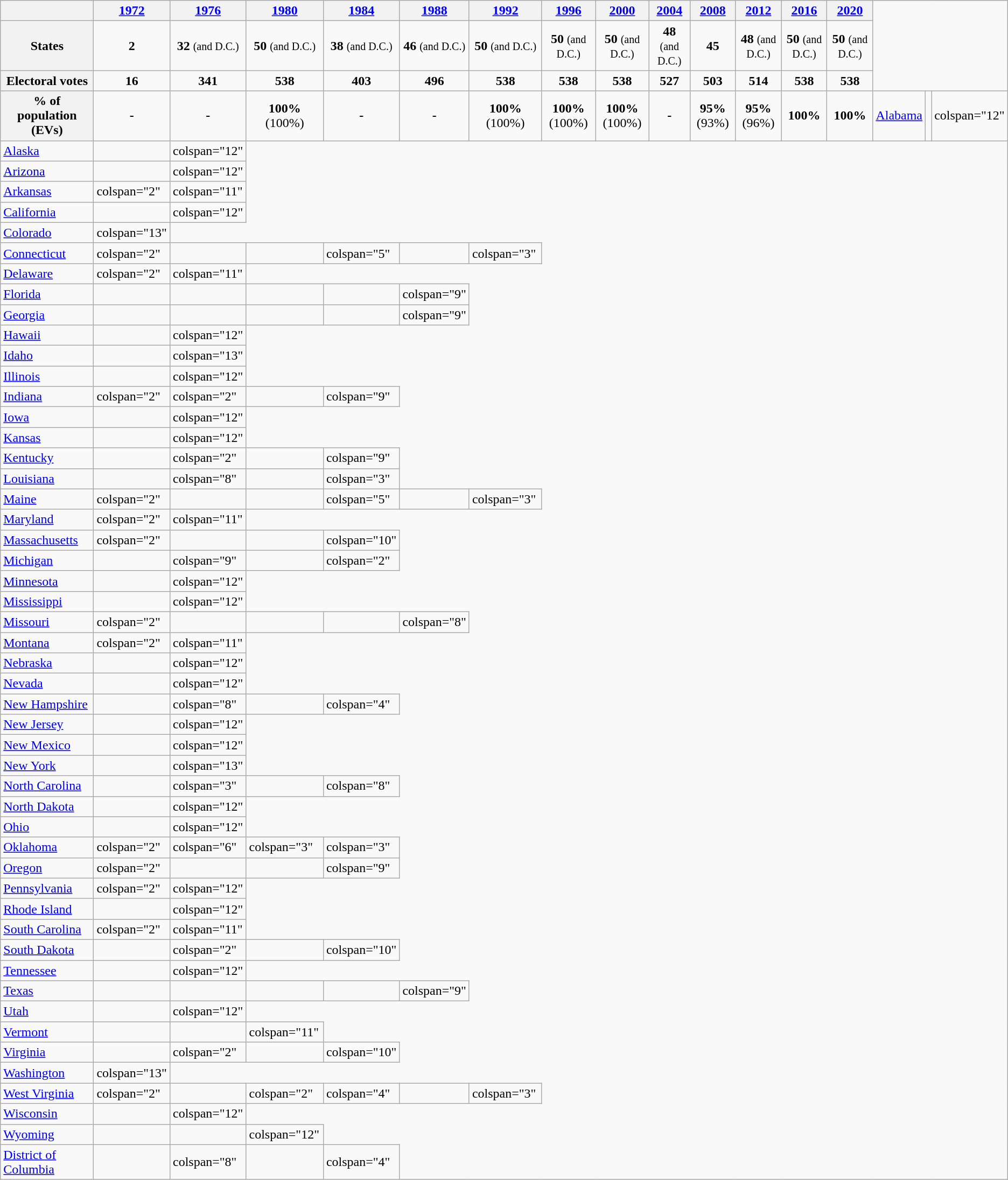<table class=wikitable>
<tr>
<th></th>
<th style="text-align:center;"><a href='#'>1972</a></th>
<th style="text-align:center;"><a href='#'>1976</a></th>
<th style="text-align:center;"><a href='#'>1980</a></th>
<th style="text-align:center;"><a href='#'>1984</a></th>
<th style="text-align:center;"><a href='#'>1988</a></th>
<th style="text-align:center;"><a href='#'>1992</a></th>
<th style="text-align:center;"><a href='#'>1996</a></th>
<th style="text-align:center;"><a href='#'>2000</a></th>
<th style="text-align:center;"><a href='#'>2004</a></th>
<th style="text-align:center;"><a href='#'>2008</a></th>
<th style="text-align:center;"><a href='#'>2012</a></th>
<th style="text-align:center;"><a href='#'>2016</a></th>
<th style="text-align:center;"><a href='#'>2020</a></th>
</tr>
<tr>
<th>States</th>
<td align=center><strong>2</strong></td>
<td align=center><strong>32</strong> <small>(and D.C.)</small></td>
<td align=center><strong>50</strong> <small>(and D.C.)</small></td>
<td align=center><strong>38</strong> <small>(and D.C.)</small></td>
<td align=center><strong>46</strong> <small>(and D.C.)</small></td>
<td align=center><strong>50</strong> <small>(and D.C.)</small></td>
<td align=center><strong>50</strong> <small>(and D.C.)</small></td>
<td align=center><strong>50</strong> <small>(and D.C.)</small></td>
<td align=center><strong>48</strong> <small>(and D.C.)</small></td>
<td align=center><strong>45</strong></td>
<td align=center><strong>48</strong> <small>(and D.C.)</small></td>
<td align=center><strong>50</strong> <small>(and D.C.)</small></td>
<td align=center><strong>50</strong> <small>(and D.C.)</small></td>
</tr>
<tr>
<th>Electoral votes</th>
<td align=center><strong>16</strong></td>
<td align=center><strong>341</strong></td>
<td align=center><strong>538</strong></td>
<td align=center><strong>403</strong></td>
<td align=center><strong>496</strong></td>
<td align=center><strong>538</strong></td>
<td align=center><strong>538</strong></td>
<td align=center><strong>538</strong></td>
<td align=center><strong>527</strong></td>
<td align=center><strong>503</strong></td>
<td align=center><strong>514</strong></td>
<td align=center><strong>538</strong></td>
<td align=center><strong>538</strong></td>
</tr>
<tr>
<th>% of population (EVs)</th>
<td align=center><strong>-</strong></td>
<td align=center><strong>-</strong></td>
<td align=center><strong>100%</strong> (100%)</td>
<td align=center><strong>-</strong></td>
<td align=center><strong>-</strong></td>
<td align=center><strong>100%</strong> (100%)</td>
<td align=center><strong>100%</strong> (100%)</td>
<td align=center><strong>100%</strong> (100%)</td>
<td align=center><strong>-</strong></td>
<td align=center><strong>95%</strong> (93%)</td>
<td align=center><strong>95%</strong> (96%)</td>
<td align=center><strong>100%</strong></td>
<td align=center><strong>100%</strong><br></td>
<td><a href='#'>Alabama</a></td>
<td></td>
<td>colspan="12" </td>
</tr>
<tr>
<td><a href='#'>Alaska</a></td>
<td></td>
<td>colspan="12" </td>
</tr>
<tr>
<td><a href='#'>Arizona</a></td>
<td></td>
<td>colspan="12" </td>
</tr>
<tr>
<td><a href='#'>Arkansas</a></td>
<td>colspan="2" </td>
<td>colspan="11" </td>
</tr>
<tr>
<td><a href='#'>California</a></td>
<td></td>
<td>colspan="12" </td>
</tr>
<tr>
<td><a href='#'>Colorado</a></td>
<td>colspan="13" </td>
</tr>
<tr>
<td><a href='#'>Connecticut</a></td>
<td>colspan="2" </td>
<td></td>
<td></td>
<td>colspan="5" </td>
<td></td>
<td>colspan="3" </td>
</tr>
<tr>
<td><a href='#'>Delaware</a></td>
<td>colspan="2" </td>
<td>colspan="11" </td>
</tr>
<tr>
<td><a href='#'>Florida</a></td>
<td></td>
<td></td>
<td></td>
<td></td>
<td>colspan="9" </td>
</tr>
<tr>
<td><a href='#'>Georgia</a></td>
<td></td>
<td></td>
<td></td>
<td></td>
<td>colspan="9" </td>
</tr>
<tr>
<td><a href='#'>Hawaii</a></td>
<td></td>
<td>colspan="12" </td>
</tr>
<tr>
<td><a href='#'>Idaho</a></td>
<td></td>
<td>colspan="13" </td>
</tr>
<tr>
<td><a href='#'>Illinois</a></td>
<td></td>
<td>colspan="12" </td>
</tr>
<tr>
<td><a href='#'>Indiana</a></td>
<td>colspan="2" </td>
<td>colspan="2" </td>
<td></td>
<td>colspan="9" </td>
</tr>
<tr>
<td><a href='#'>Iowa</a></td>
<td></td>
<td>colspan="12" </td>
</tr>
<tr>
<td><a href='#'>Kansas</a></td>
<td></td>
<td>colspan="12" </td>
</tr>
<tr>
<td><a href='#'>Kentucky</a></td>
<td></td>
<td>colspan="2" </td>
<td></td>
<td>colspan="9" </td>
</tr>
<tr>
<td><a href='#'>Louisiana</a></td>
<td></td>
<td>colspan="8" </td>
<td></td>
<td>colspan="3" </td>
</tr>
<tr>
<td><a href='#'>Maine</a></td>
<td>colspan="2" </td>
<td></td>
<td></td>
<td>colspan="5" </td>
<td></td>
<td>colspan="3" </td>
</tr>
<tr>
<td><a href='#'>Maryland</a></td>
<td>colspan="2" </td>
<td>colspan="11" </td>
</tr>
<tr>
<td><a href='#'>Massachusetts</a></td>
<td>colspan="2" </td>
<td></td>
<td></td>
<td>colspan="10" </td>
</tr>
<tr>
<td><a href='#'>Michigan</a></td>
<td></td>
<td>colspan="9" </td>
<td></td>
<td>colspan="2" </td>
</tr>
<tr>
<td><a href='#'>Minnesota</a></td>
<td></td>
<td>colspan="12" </td>
</tr>
<tr>
<td><a href='#'>Mississippi</a></td>
<td></td>
<td>colspan="12" </td>
</tr>
<tr>
<td><a href='#'>Missouri</a></td>
<td>colspan="2" </td>
<td></td>
<td></td>
<td></td>
<td>colspan="8" </td>
</tr>
<tr>
<td><a href='#'>Montana</a></td>
<td>colspan="2" </td>
<td>colspan="11" </td>
</tr>
<tr>
<td><a href='#'>Nebraska</a></td>
<td></td>
<td>colspan="12" </td>
</tr>
<tr>
<td><a href='#'>Nevada</a></td>
<td></td>
<td>colspan="12" </td>
</tr>
<tr>
<td><a href='#'>New Hampshire</a></td>
<td></td>
<td>colspan="8" </td>
<td></td>
<td>colspan="4" </td>
</tr>
<tr>
<td><a href='#'>New Jersey</a></td>
<td></td>
<td>colspan="12" </td>
</tr>
<tr>
<td><a href='#'>New Mexico</a></td>
<td></td>
<td>colspan="12" </td>
</tr>
<tr>
<td><a href='#'>New York</a></td>
<td></td>
<td>colspan="13" </td>
</tr>
<tr>
<td><a href='#'>North Carolina</a></td>
<td></td>
<td>colspan="3" </td>
<td></td>
<td>colspan="8" </td>
</tr>
<tr>
<td><a href='#'>North Dakota</a></td>
<td></td>
<td>colspan="12" </td>
</tr>
<tr>
<td><a href='#'>Ohio</a></td>
<td></td>
<td>colspan="12" </td>
</tr>
<tr>
<td><a href='#'>Oklahoma</a></td>
<td>colspan="2" </td>
<td>colspan="6" </td>
<td>colspan="3" </td>
<td>colspan="3" </td>
</tr>
<tr>
<td><a href='#'>Oregon</a></td>
<td>colspan="2" </td>
<td></td>
<td></td>
<td>colspan="9" </td>
</tr>
<tr>
<td><a href='#'>Pennsylvania</a></td>
<td>colspan="2" </td>
<td>colspan="12" </td>
</tr>
<tr>
<td><a href='#'>Rhode Island</a></td>
<td></td>
<td>colspan="12" </td>
</tr>
<tr>
<td><a href='#'>South Carolina</a></td>
<td>colspan="2" </td>
<td>colspan="11" </td>
</tr>
<tr>
<td><a href='#'>South Dakota</a></td>
<td></td>
<td>colspan="2" </td>
<td></td>
<td>colspan="10" </td>
</tr>
<tr>
<td><a href='#'>Tennessee</a></td>
<td></td>
<td>colspan="12" </td>
</tr>
<tr>
<td><a href='#'>Texas</a></td>
<td></td>
<td></td>
<td></td>
<td></td>
<td>colspan="9" </td>
</tr>
<tr>
<td><a href='#'>Utah</a></td>
<td></td>
<td>colspan="12" </td>
</tr>
<tr>
<td><a href='#'>Vermont</a></td>
<td></td>
<td></td>
<td>colspan="11" </td>
</tr>
<tr>
<td><a href='#'>Virginia</a></td>
<td></td>
<td>colspan="2" </td>
<td></td>
<td>colspan="10" </td>
</tr>
<tr>
<td><a href='#'>Washington</a></td>
<td>colspan="13" </td>
</tr>
<tr>
<td><a href='#'>West Virginia</a></td>
<td>colspan="2" </td>
<td></td>
<td>colspan="2" </td>
<td>colspan="4" </td>
<td></td>
<td>colspan="3" </td>
</tr>
<tr>
<td><a href='#'>Wisconsin</a></td>
<td></td>
<td>colspan="12" </td>
</tr>
<tr>
<td><a href='#'>Wyoming</a></td>
<td></td>
<td></td>
<td>colspan="12" </td>
</tr>
<tr>
<td><a href='#'>District of Columbia</a></td>
<td></td>
<td>colspan="8" </td>
<td></td>
<td>colspan="4" </td>
</tr>
</table>
